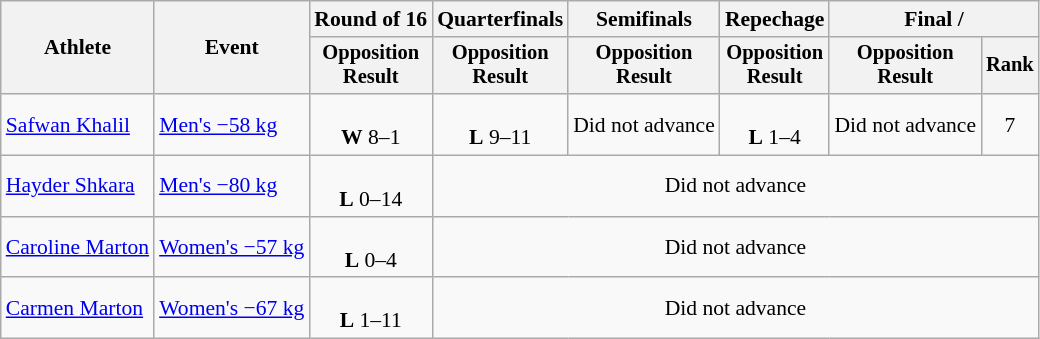<table class="wikitable" style="font-size:90%;">
<tr>
<th rowspan=2>Athlete</th>
<th rowspan=2>Event</th>
<th>Round of 16</th>
<th>Quarterfinals</th>
<th>Semifinals</th>
<th>Repechage</th>
<th colspan=2>Final / </th>
</tr>
<tr style="font-size:95%">
<th>Opposition<br>Result</th>
<th>Opposition<br>Result</th>
<th>Opposition<br>Result</th>
<th>Opposition<br>Result</th>
<th>Opposition<br>Result</th>
<th>Rank</th>
</tr>
<tr align=center>
<td align=left><a href='#'>Safwan Khalil</a></td>
<td align=left><a href='#'>Men's −58 kg</a></td>
<td><br><strong>W</strong> 8–1</td>
<td><br><strong>L</strong> 9–11</td>
<td>Did not advance</td>
<td><br><strong>L</strong> 1–4</td>
<td>Did not advance</td>
<td>7</td>
</tr>
<tr align=center>
<td align=left><a href='#'>Hayder Shkara</a></td>
<td align=left><a href='#'>Men's −80 kg</a></td>
<td><br><strong>L</strong> 0–14</td>
<td colspan=5>Did not advance</td>
</tr>
<tr align=center>
<td align=left><a href='#'>Caroline Marton</a></td>
<td align=left><a href='#'>Women's −57 kg</a></td>
<td><br><strong>L</strong> 0–4</td>
<td colspan=5>Did not advance</td>
</tr>
<tr align=center>
<td align=left><a href='#'>Carmen Marton</a></td>
<td align=left><a href='#'>Women's −67 kg</a></td>
<td><br><strong>L</strong> 1–11</td>
<td colspan=5>Did not advance</td>
</tr>
</table>
